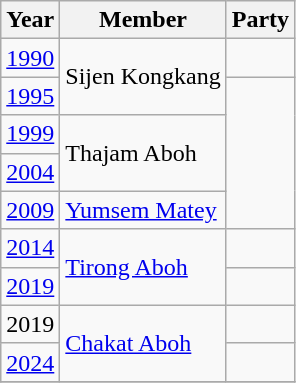<table class="wikitable sortable">
<tr>
<th>Year</th>
<th>Member</th>
<th colspan="2">Party</th>
</tr>
<tr>
<td><a href='#'>1990</a></td>
<td rowspan=2>Sijen Kongkang</td>
<td></td>
</tr>
<tr>
<td><a href='#'>1995</a></td>
</tr>
<tr>
<td><a href='#'>1999</a></td>
<td rowspan=2>Thajam Aboh</td>
</tr>
<tr>
<td><a href='#'>2004</a></td>
</tr>
<tr>
<td><a href='#'>2009</a></td>
<td><a href='#'>Yumsem Matey</a></td>
</tr>
<tr>
<td><a href='#'>2014</a></td>
<td rowspan=2><a href='#'>Tirong Aboh</a></td>
<td></td>
</tr>
<tr>
<td><a href='#'>2019</a></td>
<td></td>
</tr>
<tr>
<td>2019</td>
<td rowspan=2><a href='#'>Chakat Aboh</a></td>
<td></td>
</tr>
<tr>
<td><a href='#'>2024</a></td>
<td></td>
</tr>
<tr>
</tr>
</table>
